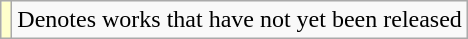<table class="wikitable">
<tr>
<td style="background:#FFFFCC;"></td>
<td>Denotes works that have not yet been released</td>
</tr>
</table>
